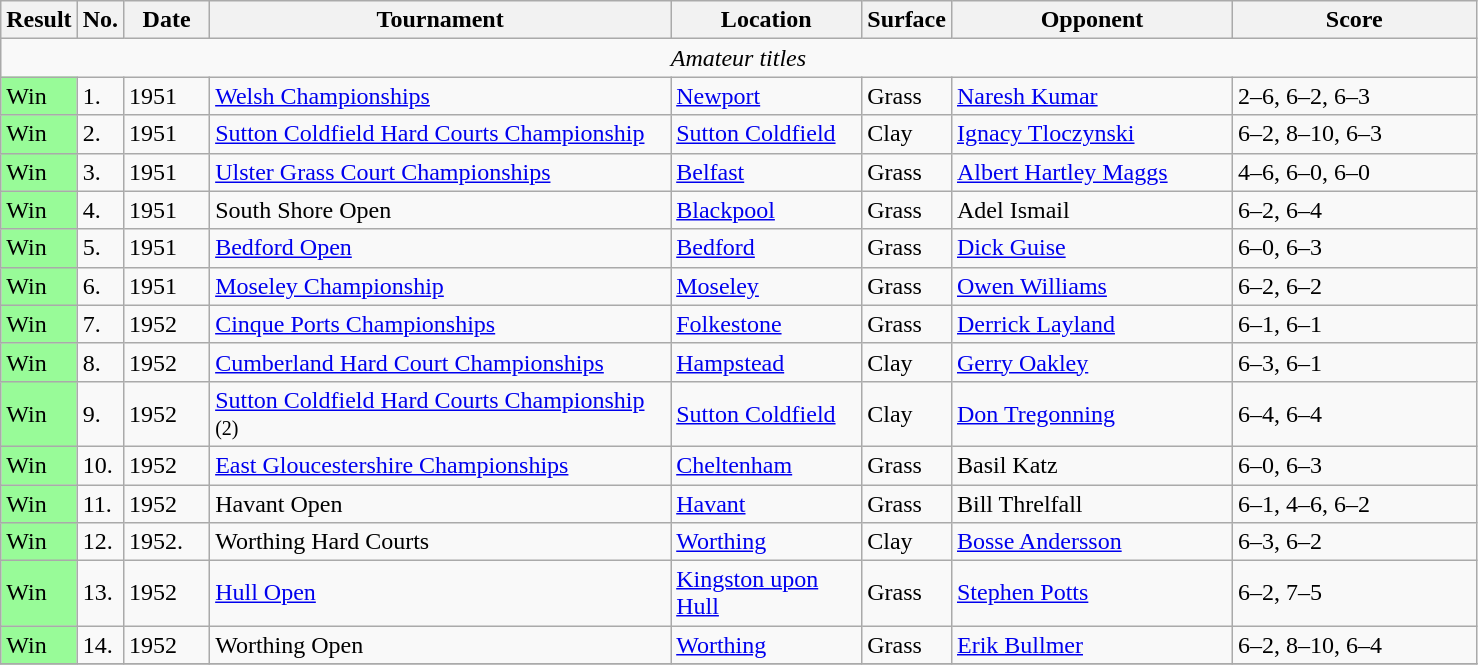<table class="sortable wikitable">
<tr>
<th width=40>Result</th>
<th width=20>No.</th>
<th width=50>Date</th>
<th width=300>Tournament</th>
<th width=120>Location</th>
<th width=50>Surface</th>
<th width=180>Opponent</th>
<th width=155 class="unsortable">Score</th>
</tr>
<tr>
<td colspan=8 align=center><em>Amateur titles</em></td>
</tr>
<tr>
<td bgcolor=#98fb98>Win</td>
<td>1.</td>
<td>1951</td>
<td><a href='#'>Welsh Championships</a></td>
<td><a href='#'>Newport</a></td>
<td>Grass</td>
<td> <a href='#'>Naresh Kumar</a></td>
<td>2–6, 6–2, 6–3</td>
</tr>
<tr>
<td bgcolor=#98fb98>Win</td>
<td>2.</td>
<td>1951</td>
<td><a href='#'>Sutton Coldfield Hard Courts Championship</a></td>
<td><a href='#'>Sutton Coldfield</a></td>
<td>Clay</td>
<td> <a href='#'>Ignacy Tloczynski</a></td>
<td>6–2, 8–10, 6–3</td>
</tr>
<tr>
<td bgcolor=#98fb98>Win</td>
<td>3.</td>
<td>1951</td>
<td><a href='#'>Ulster Grass Court Championships</a></td>
<td><a href='#'>Belfast</a></td>
<td>Grass</td>
<td> <a href='#'>Albert Hartley Maggs</a></td>
<td>4–6, 6–0, 6–0</td>
</tr>
<tr>
<td bgcolor=#98fb98>Win</td>
<td>4.</td>
<td>1951</td>
<td>South Shore Open</td>
<td><a href='#'>Blackpool</a></td>
<td>Grass</td>
<td> Adel Ismail</td>
<td>6–2, 6–4</td>
</tr>
<tr>
<td bgcolor=#98fb98>Win</td>
<td>5.</td>
<td>1951</td>
<td><a href='#'>Bedford Open</a></td>
<td><a href='#'>Bedford</a></td>
<td>Grass</td>
<td> <a href='#'>Dick Guise</a></td>
<td>6–0, 6–3</td>
</tr>
<tr>
<td bgcolor=#98fb98>Win</td>
<td>6.</td>
<td>1951</td>
<td><a href='#'>Moseley Championship</a></td>
<td><a href='#'>Moseley</a></td>
<td>Grass</td>
<td> <a href='#'>Owen Williams</a></td>
<td>6–2, 6–2</td>
</tr>
<tr>
<td bgcolor=#98fb98>Win</td>
<td>7.</td>
<td>1952</td>
<td><a href='#'>Cinque Ports Championships</a></td>
<td><a href='#'>Folkestone</a></td>
<td>Grass</td>
<td> <a href='#'>Derrick Layland</a></td>
<td>6–1, 6–1</td>
</tr>
<tr>
<td bgcolor=#98fb98>Win</td>
<td>8.</td>
<td>1952</td>
<td><a href='#'>Cumberland Hard Court Championships</a></td>
<td><a href='#'>Hampstead</a></td>
<td>Clay</td>
<td> <a href='#'>Gerry Oakley</a></td>
<td>6–3, 6–1</td>
</tr>
<tr>
<td bgcolor=#98fb98>Win</td>
<td>9.</td>
<td>1952</td>
<td><a href='#'>Sutton Coldfield Hard Courts Championship</a> <small>(2)</small></td>
<td><a href='#'>Sutton Coldfield</a></td>
<td>Clay</td>
<td> <a href='#'>Don Tregonning</a></td>
<td>6–4, 6–4</td>
</tr>
<tr>
<td bgcolor=#98fb98>Win</td>
<td>10.</td>
<td>1952</td>
<td><a href='#'>East Gloucestershire Championships</a></td>
<td><a href='#'>Cheltenham</a></td>
<td>Grass</td>
<td> Basil Katz</td>
<td>6–0, 6–3</td>
</tr>
<tr>
<td bgcolor=#98fb98>Win</td>
<td>11.</td>
<td>1952</td>
<td>Havant Open</td>
<td><a href='#'>Havant</a></td>
<td>Grass</td>
<td> Bill Threlfall</td>
<td>6–1, 4–6, 6–2</td>
</tr>
<tr>
<td bgcolor=#98fb98>Win</td>
<td>12.</td>
<td>1952.</td>
<td>Worthing Hard Courts</td>
<td><a href='#'>Worthing</a></td>
<td>Clay</td>
<td> <a href='#'>Bosse Andersson</a></td>
<td>6–3, 6–2</td>
</tr>
<tr>
<td bgcolor=#98fb98>Win</td>
<td>13.</td>
<td>1952</td>
<td><a href='#'>Hull Open</a></td>
<td><a href='#'>Kingston upon Hull</a></td>
<td>Grass</td>
<td> <a href='#'>Stephen Potts</a></td>
<td>6–2, 7–5</td>
</tr>
<tr>
<td bgcolor=#98fb98>Win</td>
<td>14.</td>
<td>1952</td>
<td>Worthing Open</td>
<td><a href='#'>Worthing</a></td>
<td>Grass</td>
<td> <a href='#'>Erik Bullmer</a></td>
<td>6–2, 8–10, 6–4</td>
</tr>
<tr>
</tr>
</table>
